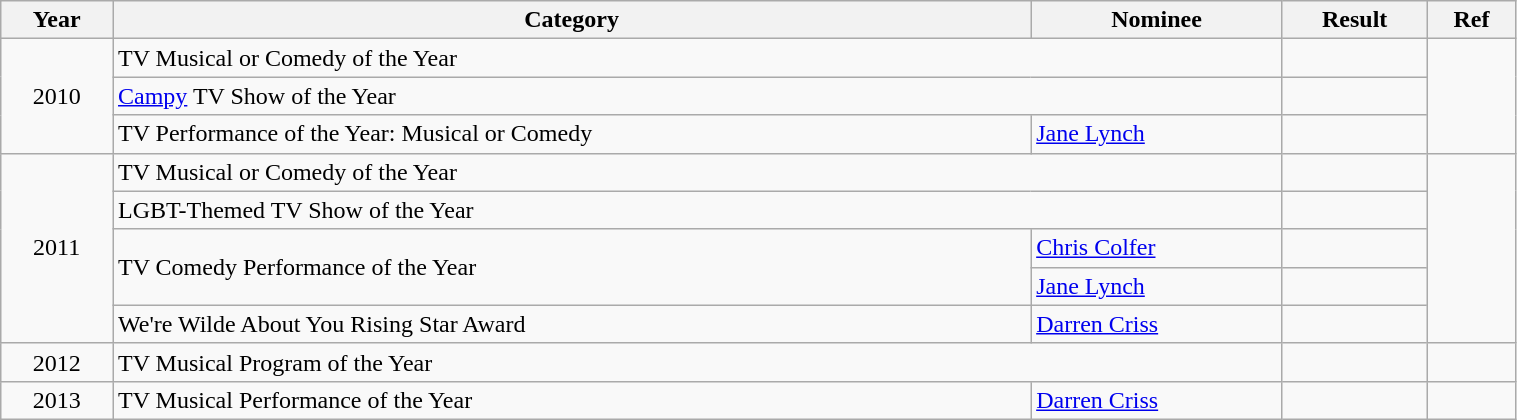<table class="wikitable" width=80%>
<tr>
<th>Year</th>
<th>Category</th>
<th>Nominee</th>
<th>Result</th>
<th>Ref</th>
</tr>
<tr>
<td rowspan="3" align="center">2010</td>
<td colspan="2">TV Musical or Comedy of the Year</td>
<td></td>
<td rowspan="3" align="center"></td>
</tr>
<tr>
<td colspan="2"><a href='#'>Campy</a> TV Show of the Year</td>
<td></td>
</tr>
<tr>
<td>TV Performance of the Year: Musical or Comedy</td>
<td><a href='#'>Jane Lynch</a></td>
<td></td>
</tr>
<tr>
<td rowspan="5" align="center">2011</td>
<td colspan="2">TV Musical or Comedy of the Year</td>
<td></td>
<td rowspan="5" align="center"></td>
</tr>
<tr>
<td colspan="2">LGBT-Themed TV Show of the Year</td>
<td></td>
</tr>
<tr>
<td rowspan="2">TV Comedy Performance of the Year</td>
<td><a href='#'>Chris Colfer</a></td>
<td></td>
</tr>
<tr>
<td><a href='#'>Jane Lynch</a></td>
<td></td>
</tr>
<tr>
<td>We're Wilde About You Rising Star Award</td>
<td><a href='#'>Darren Criss</a></td>
<td></td>
</tr>
<tr>
<td align="center">2012</td>
<td colspan="2">TV Musical Program of the Year</td>
<td></td>
<td align="center"></td>
</tr>
<tr>
<td align="center">2013</td>
<td>TV Musical Performance of the Year</td>
<td><a href='#'>Darren Criss</a></td>
<td></td>
<td align="center"></td>
</tr>
</table>
